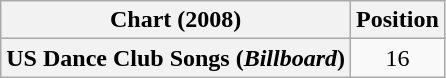<table class="wikitable plainrowheaders" style="text-align:center">
<tr>
<th scope="col">Chart (2008)</th>
<th scope="col">Position</th>
</tr>
<tr>
<th scope="row">US Dance Club Songs (<em>Billboard</em>)</th>
<td>16</td>
</tr>
</table>
